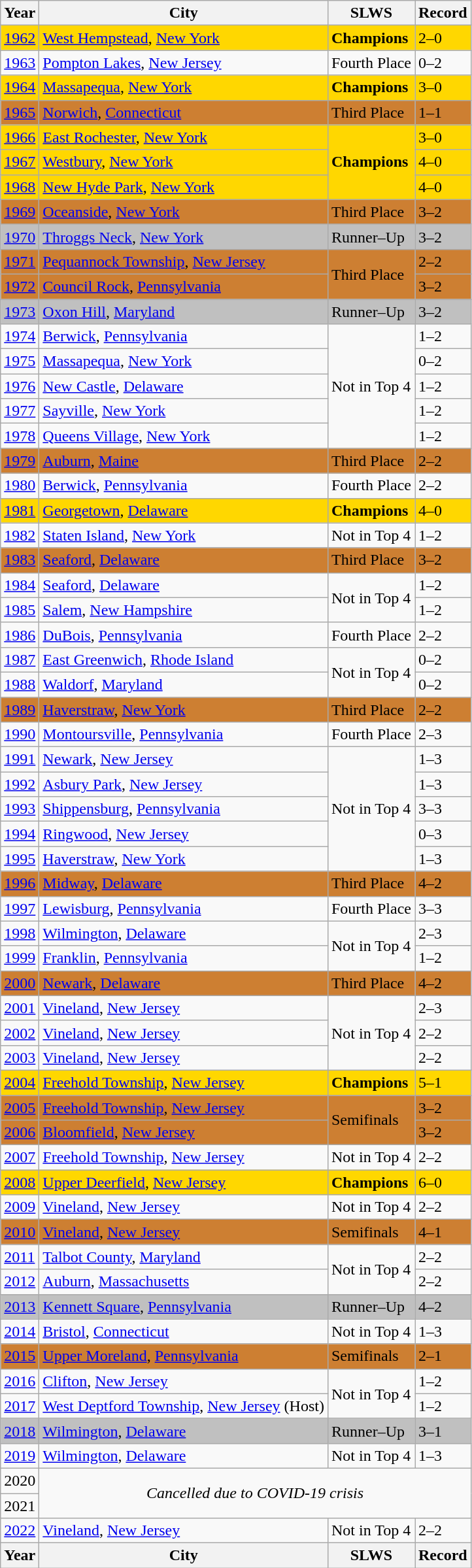<table class="wikitable">
<tr>
<th>Year</th>
<th>City</th>
<th>SLWS</th>
<th>Record</th>
</tr>
<tr style="background:gold;">
<td><a href='#'>1962</a></td>
<td> <a href='#'>West Hempstead</a>, <a href='#'>New York</a></td>
<td><strong>Champions</strong></td>
<td>2–0</td>
</tr>
<tr>
<td><a href='#'>1963</a></td>
<td> <a href='#'>Pompton Lakes</a>, <a href='#'>New Jersey</a></td>
<td>Fourth Place</td>
<td>0–2</td>
</tr>
<tr style="background:gold;">
<td><a href='#'>1964</a></td>
<td> <a href='#'>Massapequa</a>, <a href='#'>New York</a></td>
<td><strong>Champions</strong></td>
<td>3–0</td>
</tr>
<tr style="background:#cd7f32;">
<td><a href='#'>1965</a></td>
<td> <a href='#'>Norwich</a>, <a href='#'>Connecticut</a></td>
<td>Third Place</td>
<td>1–1</td>
</tr>
<tr style="background:gold;">
<td><a href='#'>1966</a></td>
<td> <a href='#'>East Rochester</a>, <a href='#'>New York</a></td>
<td rowspan=3><strong>Champions</strong></td>
<td>3–0</td>
</tr>
<tr style="background:gold;">
<td><a href='#'>1967</a></td>
<td> <a href='#'>Westbury</a>, <a href='#'>New York</a></td>
<td>4–0</td>
</tr>
<tr style="background:gold;">
<td><a href='#'>1968</a></td>
<td> <a href='#'>New Hyde Park</a>, <a href='#'>New York</a></td>
<td>4–0</td>
</tr>
<tr style="background:#cd7f32;">
<td><a href='#'>1969</a></td>
<td> <a href='#'>Oceanside</a>, <a href='#'>New York</a></td>
<td>Third Place</td>
<td>3–2</td>
</tr>
<tr style="background:silver;">
<td><a href='#'>1970</a></td>
<td> <a href='#'>Throggs Neck</a>, <a href='#'>New York</a></td>
<td>Runner–Up</td>
<td>3–2</td>
</tr>
<tr style="background:#cd7f32;">
<td><a href='#'>1971</a></td>
<td> <a href='#'>Pequannock Township</a>, <a href='#'>New Jersey</a></td>
<td rowspan=2>Third Place</td>
<td>2–2</td>
</tr>
<tr style="background:#cd7f32;">
<td><a href='#'>1972</a></td>
<td> <a href='#'>Council Rock</a>, <a href='#'>Pennsylvania</a></td>
<td>3–2</td>
</tr>
<tr style="background:silver;">
<td><a href='#'>1973</a></td>
<td> <a href='#'>Oxon Hill</a>, <a href='#'>Maryland</a></td>
<td>Runner–Up</td>
<td>3–2</td>
</tr>
<tr>
<td><a href='#'>1974</a></td>
<td> <a href='#'>Berwick</a>, <a href='#'>Pennsylvania</a></td>
<td rowspan=5>Not in Top 4</td>
<td>1–2</td>
</tr>
<tr>
<td><a href='#'>1975</a></td>
<td> <a href='#'>Massapequa</a>, <a href='#'>New York</a></td>
<td>0–2</td>
</tr>
<tr>
<td><a href='#'>1976</a></td>
<td> <a href='#'>New Castle</a>, <a href='#'>Delaware</a></td>
<td>1–2</td>
</tr>
<tr>
<td><a href='#'>1977</a></td>
<td> <a href='#'>Sayville</a>, <a href='#'>New York</a></td>
<td>1–2</td>
</tr>
<tr>
<td><a href='#'>1978</a></td>
<td> <a href='#'>Queens Village</a>, <a href='#'>New York</a></td>
<td>1–2</td>
</tr>
<tr style="background:#cd7f32;">
<td><a href='#'>1979</a></td>
<td> <a href='#'>Auburn</a>, <a href='#'>Maine</a></td>
<td>Third Place</td>
<td>2–2</td>
</tr>
<tr>
<td><a href='#'>1980</a></td>
<td> <a href='#'>Berwick</a>, <a href='#'>Pennsylvania</a></td>
<td>Fourth Place</td>
<td>2–2</td>
</tr>
<tr style="background:gold;">
<td><a href='#'>1981</a></td>
<td> <a href='#'>Georgetown</a>, <a href='#'>Delaware</a></td>
<td><strong>Champions</strong></td>
<td>4–0</td>
</tr>
<tr>
<td><a href='#'>1982</a></td>
<td> <a href='#'>Staten Island</a>, <a href='#'>New York</a></td>
<td>Not in Top 4</td>
<td>1–2</td>
</tr>
<tr style="background:#cd7f32;">
<td><a href='#'>1983</a></td>
<td> <a href='#'>Seaford</a>, <a href='#'>Delaware</a></td>
<td>Third Place</td>
<td>3–2</td>
</tr>
<tr>
<td><a href='#'>1984</a></td>
<td> <a href='#'>Seaford</a>, <a href='#'>Delaware</a></td>
<td rowspan=2>Not in Top 4</td>
<td>1–2</td>
</tr>
<tr>
<td><a href='#'>1985</a></td>
<td> <a href='#'>Salem</a>, <a href='#'>New Hampshire</a></td>
<td>1–2</td>
</tr>
<tr>
<td><a href='#'>1986</a></td>
<td> <a href='#'>DuBois</a>, <a href='#'>Pennsylvania</a></td>
<td>Fourth Place</td>
<td>2–2</td>
</tr>
<tr>
<td><a href='#'>1987</a></td>
<td> <a href='#'>East Greenwich</a>, <a href='#'>Rhode Island</a></td>
<td rowspan=2>Not in Top 4</td>
<td>0–2</td>
</tr>
<tr>
<td><a href='#'>1988</a></td>
<td> <a href='#'>Waldorf</a>, <a href='#'>Maryland</a></td>
<td>0–2</td>
</tr>
<tr style="background:#cd7f32;">
<td><a href='#'>1989</a></td>
<td> <a href='#'>Haverstraw</a>, <a href='#'>New York</a></td>
<td>Third Place</td>
<td>2–2</td>
</tr>
<tr>
<td><a href='#'>1990</a></td>
<td> <a href='#'>Montoursville</a>, <a href='#'>Pennsylvania</a></td>
<td>Fourth Place</td>
<td>2–3</td>
</tr>
<tr>
<td><a href='#'>1991</a></td>
<td> <a href='#'>Newark</a>, <a href='#'>New Jersey</a></td>
<td rowspan=5>Not in Top 4</td>
<td>1–3</td>
</tr>
<tr>
<td><a href='#'>1992</a></td>
<td> <a href='#'>Asbury Park</a>, <a href='#'>New Jersey</a></td>
<td>1–3</td>
</tr>
<tr>
<td><a href='#'>1993</a></td>
<td> <a href='#'>Shippensburg</a>, <a href='#'>Pennsylvania</a></td>
<td>3–3</td>
</tr>
<tr>
<td><a href='#'>1994</a></td>
<td> <a href='#'>Ringwood</a>, <a href='#'>New Jersey</a></td>
<td>0–3</td>
</tr>
<tr>
<td><a href='#'>1995</a></td>
<td> <a href='#'>Haverstraw</a>, <a href='#'>New York</a></td>
<td>1–3</td>
</tr>
<tr style="background:#cd7f32;">
<td><a href='#'>1996</a></td>
<td> <a href='#'>Midway</a>, <a href='#'>Delaware</a></td>
<td>Third Place</td>
<td>4–2</td>
</tr>
<tr>
<td><a href='#'>1997</a></td>
<td> <a href='#'>Lewisburg</a>, <a href='#'>Pennsylvania</a></td>
<td>Fourth Place</td>
<td>3–3</td>
</tr>
<tr>
<td><a href='#'>1998</a></td>
<td> <a href='#'>Wilmington</a>, <a href='#'>Delaware</a></td>
<td rowspan=2>Not in Top 4</td>
<td>2–3</td>
</tr>
<tr>
<td><a href='#'>1999</a></td>
<td> <a href='#'>Franklin</a>, <a href='#'>Pennsylvania</a></td>
<td>1–2</td>
</tr>
<tr style="background:#cd7f32;">
<td><a href='#'>2000</a></td>
<td> <a href='#'>Newark</a>, <a href='#'>Delaware</a></td>
<td>Third Place</td>
<td>4–2</td>
</tr>
<tr>
<td><a href='#'>2001</a></td>
<td> <a href='#'>Vineland</a>, <a href='#'>New Jersey</a></td>
<td rowspan=3>Not in Top 4</td>
<td>2–3</td>
</tr>
<tr>
<td><a href='#'>2002</a></td>
<td> <a href='#'>Vineland</a>, <a href='#'>New Jersey</a></td>
<td>2–2</td>
</tr>
<tr>
<td><a href='#'>2003</a></td>
<td> <a href='#'>Vineland</a>, <a href='#'>New Jersey</a></td>
<td>2–2</td>
</tr>
<tr style="background:gold;">
<td><a href='#'>2004</a></td>
<td> <a href='#'>Freehold Township</a>, <a href='#'>New Jersey</a></td>
<td><strong>Champions</strong></td>
<td>5–1</td>
</tr>
<tr style="background:#cd7f32;">
<td><a href='#'>2005</a></td>
<td> <a href='#'>Freehold Township</a>, <a href='#'>New Jersey</a></td>
<td rowspan=2>Semifinals</td>
<td>3–2</td>
</tr>
<tr style="background:#cd7f32;">
<td><a href='#'>2006</a></td>
<td> <a href='#'>Bloomfield</a>, <a href='#'>New Jersey</a></td>
<td>3–2</td>
</tr>
<tr>
<td><a href='#'>2007</a></td>
<td> <a href='#'>Freehold Township</a>, <a href='#'>New Jersey</a></td>
<td>Not in Top 4</td>
<td>2–2</td>
</tr>
<tr style="background:gold;">
<td><a href='#'>2008</a></td>
<td> <a href='#'>Upper Deerfield</a>, <a href='#'>New Jersey</a></td>
<td><strong>Champions</strong></td>
<td>6–0</td>
</tr>
<tr>
<td><a href='#'>2009</a></td>
<td> <a href='#'>Vineland</a>, <a href='#'>New Jersey</a></td>
<td>Not in Top 4</td>
<td>2–2</td>
</tr>
<tr style="background:#cd7f32;">
<td><a href='#'>2010</a></td>
<td> <a href='#'>Vineland</a>, <a href='#'>New Jersey</a></td>
<td>Semifinals</td>
<td>4–1</td>
</tr>
<tr>
<td><a href='#'>2011</a></td>
<td> <a href='#'>Talbot County</a>, <a href='#'>Maryland</a></td>
<td rowspan=2>Not in Top 4</td>
<td>2–2</td>
</tr>
<tr>
<td><a href='#'>2012</a></td>
<td> <a href='#'>Auburn</a>, <a href='#'>Massachusetts</a></td>
<td>2–2</td>
</tr>
<tr style="background:silver;">
<td><a href='#'>2013</a></td>
<td> <a href='#'>Kennett Square</a>, <a href='#'>Pennsylvania</a></td>
<td>Runner–Up</td>
<td>4–2</td>
</tr>
<tr>
<td><a href='#'>2014</a></td>
<td> <a href='#'>Bristol</a>, <a href='#'>Connecticut</a></td>
<td>Not in Top 4</td>
<td>1–3</td>
</tr>
<tr style="background:#cd7f32;">
<td><a href='#'>2015</a></td>
<td> <a href='#'>Upper Moreland</a>, <a href='#'>Pennsylvania</a></td>
<td>Semifinals</td>
<td>2–1</td>
</tr>
<tr>
<td><a href='#'>2016</a></td>
<td> <a href='#'>Clifton</a>, <a href='#'>New Jersey</a></td>
<td rowspan=2>Not in Top 4</td>
<td>1–2</td>
</tr>
<tr>
<td><a href='#'>2017</a></td>
<td> <a href='#'>West Deptford Township</a>, <a href='#'>New Jersey</a> (Host)</td>
<td>1–2</td>
</tr>
<tr style="background:silver;">
<td><a href='#'>2018</a></td>
<td> <a href='#'>Wilmington</a>, <a href='#'>Delaware</a></td>
<td>Runner–Up</td>
<td>3–1</td>
</tr>
<tr>
<td><a href='#'>2019</a></td>
<td> <a href='#'>Wilmington</a>, <a href='#'>Delaware</a></td>
<td>Not in Top 4</td>
<td>1–3</td>
</tr>
<tr>
<td>2020</td>
<td colspan=3 rowspan=2 style="text-align:center;"><em>Cancelled due to COVID-19 crisis</em> </td>
</tr>
<tr>
<td>2021</td>
</tr>
<tr>
<td><a href='#'>2022</a></td>
<td> <a href='#'>Vineland</a>, <a href='#'>New Jersey</a></td>
<td>Not in Top 4</td>
<td>2–2</td>
</tr>
<tr>
<th>Year</th>
<th>City</th>
<th>SLWS</th>
<th>Record</th>
</tr>
</table>
